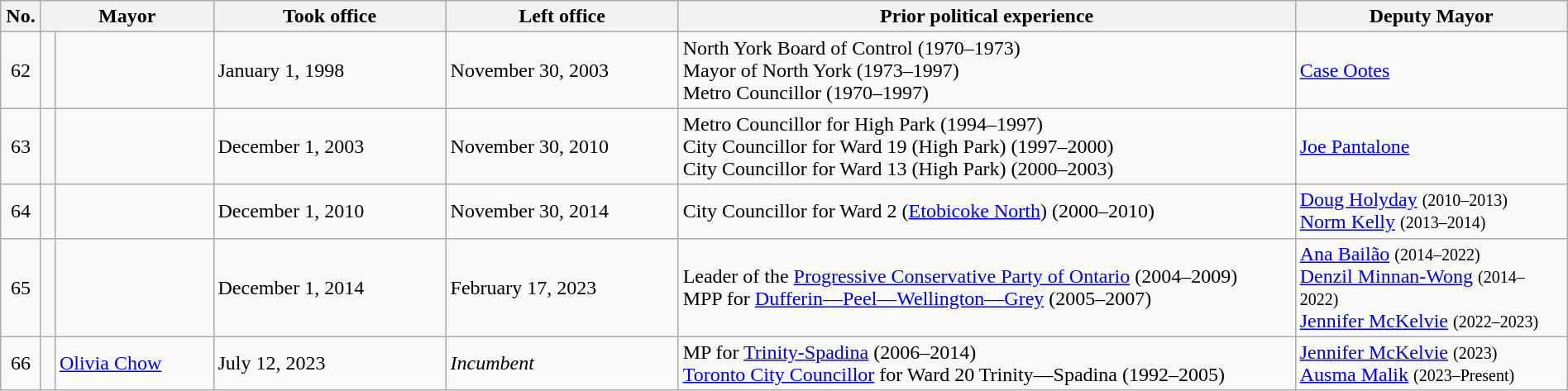<table class="sortable wikitable" style="text-align:left; font-size:100%; width:100%;">
<tr valign=bottom>
<th width="25px">No.</th>
<th width="160px" colspan="2">Mayor</th>
<th width="180px">Took office</th>
<th width="180px">Left office</th>
<th width="490px">Prior political experience</th>
<th width="212px">Deputy Mayor</th>
</tr>
<tr>
<td align="center">62</td>
<td></td>
<td></td>
<td>January 1, 1998</td>
<td>November 30, 2003</td>
<td align="left">North York Board of Control (1970–1973)<br>Mayor of North York (1973–1997)<br>Metro Councillor (1970–1997)</td>
<td><a href='#'>Case Ootes</a></td>
</tr>
<tr>
<td align="center">63</td>
<td></td>
<td></td>
<td>December 1, 2003</td>
<td>November 30, 2010</td>
<td align="left">Metro Councillor for High Park (1994–1997)<br> City Councillor for Ward 19 (High Park) (1997–2000)<br>City Councillor for Ward 13 (High Park) (2000–2003)</td>
<td><a href='#'>Joe Pantalone</a></td>
</tr>
<tr>
<td align="center">64</td>
<td></td>
<td></td>
<td>December 1, 2010</td>
<td>November 30, 2014</td>
<td align="left">City Councillor for Ward 2 (<a href='#'>Etobicoke North</a>) (2000–2010)</td>
<td><a href='#'>Doug Holyday</a> <small>(2010–2013)</small><br><a href='#'>Norm Kelly</a> <small>(2013–2014)</small></td>
</tr>
<tr>
<td align="center">65</td>
<td></td>
<td></td>
<td>December 1, 2014</td>
<td>February 17, 2023</td>
<td align="left">Leader of the <a href='#'>Progressive Conservative Party of Ontario</a> (2004–2009)<br>MPP for <a href='#'>Dufferin—Peel—Wellington—Grey</a> (2005–2007)</td>
<td><a href='#'>Ana Bailão</a> <small>(2014–2022)</small><br><a href='#'>Denzil Minnan-Wong</a> <small>(2014–2022)</small><br><a href='#'>Jennifer McKelvie</a> <small>(2022–2023)</small></td>
</tr>
<tr>
<td align="center">66</td>
<td></td>
<td><a href='#'>Olivia Chow</a></td>
<td>July 12, 2023</td>
<td><em>Incumbent</em></td>
<td align="left">MP for <a href='#'>Trinity-Spadina</a> (2006–2014)<br><a href='#'>Toronto City Councillor</a> for Ward 20 Trinity—Spadina (1992–2005)</td>
<td><a href='#'>Jennifer McKelvie</a> <small>(2023)</small><br><a href='#'>Ausma Malik</a> <small>(2023–Present)</small></td>
</tr>
</table>
